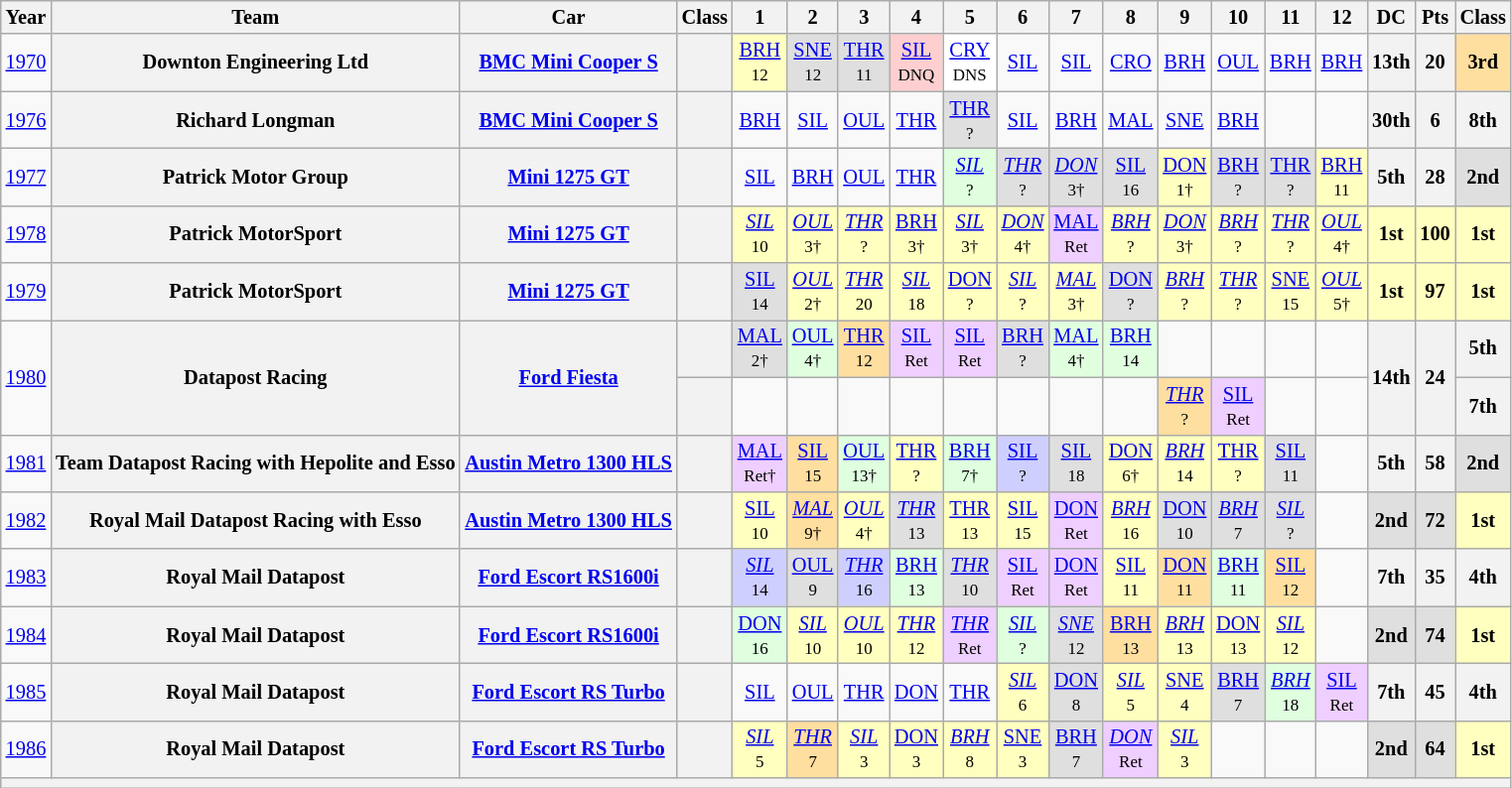<table class="wikitable" style="text-align:center; font-size:85%">
<tr>
<th>Year</th>
<th>Team</th>
<th>Car</th>
<th>Class</th>
<th>1</th>
<th>2</th>
<th>3</th>
<th>4</th>
<th>5</th>
<th>6</th>
<th>7</th>
<th>8</th>
<th>9</th>
<th>10</th>
<th>11</th>
<th>12</th>
<th>DC</th>
<th>Pts</th>
<th>Class</th>
</tr>
<tr>
<td><a href='#'>1970</a></td>
<th>Downton Engineering Ltd</th>
<th><a href='#'>BMC Mini Cooper S</a></th>
<th><span></span></th>
<td style="background:#FFFFBF;"><a href='#'>BRH</a><br><small>12</small></td>
<td style="background:#DFDFDF;"><a href='#'>SNE</a><br><small>12</small></td>
<td style="background:#DFDFDF;"><a href='#'>THR</a><br><small>11</small></td>
<td style="background:#FFCFCF;"><a href='#'>SIL</a><br><small>DNQ</small></td>
<td style="background:#FFFFFF;"><a href='#'>CRY</a><br><small>DNS</small></td>
<td><a href='#'>SIL</a></td>
<td><a href='#'>SIL</a></td>
<td><a href='#'>CRO</a></td>
<td><a href='#'>BRH</a></td>
<td><a href='#'>OUL</a></td>
<td><a href='#'>BRH</a></td>
<td><a href='#'>BRH</a></td>
<th>13th</th>
<th>20</th>
<td style="background:#FFDF9F;"><strong>3rd</strong></td>
</tr>
<tr>
<td><a href='#'>1976</a></td>
<th>Richard Longman</th>
<th><a href='#'>BMC Mini Cooper S</a></th>
<th><span></span></th>
<td><a href='#'>BRH</a></td>
<td><a href='#'>SIL</a></td>
<td><a href='#'>OUL</a></td>
<td><a href='#'>THR</a></td>
<td style="background:#DFDFDF;"><a href='#'>THR</a><br><small>?</small></td>
<td><a href='#'>SIL</a></td>
<td><a href='#'>BRH</a></td>
<td><a href='#'>MAL</a></td>
<td><a href='#'>SNE</a></td>
<td><a href='#'>BRH</a></td>
<td></td>
<td></td>
<th>30th</th>
<th>6</th>
<th>8th</th>
</tr>
<tr>
<td><a href='#'>1977</a></td>
<th>Patrick Motor Group</th>
<th><a href='#'>Mini 1275 GT</a></th>
<th><span></span></th>
<td><a href='#'>SIL</a></td>
<td><a href='#'>BRH</a></td>
<td><a href='#'>OUL</a></td>
<td><a href='#'>THR</a></td>
<td style="background:#DFFFDF;"><em><a href='#'>SIL</a></em><br><small>?</small></td>
<td style="background:#DFDFDF;"><em><a href='#'>THR</a></em><br><small>?</small></td>
<td style="background:#DFDFDF;"><em><a href='#'>DON</a></em><br><small>3†</small></td>
<td style="background:#DFDFDF;"><a href='#'>SIL</a><br><small>16</small></td>
<td style="background:#FFFFBF;"><a href='#'>DON</a><br><small>1†</small></td>
<td style="background:#DFDFDF;"><a href='#'>BRH</a><br><small>?</small></td>
<td style="background:#DFDFDF;"><a href='#'>THR</a><br><small>?</small></td>
<td style="background:#FFFFBF;"><a href='#'>BRH</a><br><small>11</small></td>
<th>5th</th>
<th>28</th>
<td style="background:#DFDFDF;"><strong>2nd</strong></td>
</tr>
<tr>
<td><a href='#'>1978</a></td>
<th>Patrick MotorSport</th>
<th><a href='#'>Mini 1275 GT</a></th>
<th><span></span></th>
<td style="background:#FFFFBF;"><em><a href='#'>SIL</a></em><br><small>10</small></td>
<td style="background:#FFFFBF;"><em><a href='#'>OUL</a></em><br><small>3†</small></td>
<td style="background:#FFFFBF;"><em><a href='#'>THR</a></em><br><small>?</small></td>
<td style="background:#FFFFBF;"><a href='#'>BRH</a><br><small>3†</small></td>
<td style="background:#FFFFBF;"><em><a href='#'>SIL</a></em><br><small>3†</small></td>
<td style="background:#FFFFBF;"><em><a href='#'>DON</a></em><br><small>4†</small></td>
<td style="background:#EFCFFF;"><a href='#'>MAL</a><br><small>Ret</small></td>
<td style="background:#FFFFBF;"><em><a href='#'>BRH</a></em><br><small>?</small></td>
<td style="background:#FFFFBF;"><em><a href='#'>DON</a></em><br><small>3†</small></td>
<td style="background:#FFFFBF;"><em><a href='#'>BRH</a></em><br><small>?</small></td>
<td style="background:#FFFFBF;"><em><a href='#'>THR</a></em><br><small>?</small></td>
<td style="background:#FFFFBF;"><em><a href='#'>OUL</a></em><br><small>4†</small></td>
<td style="background:#FFFFBF;"><strong>1st</strong></td>
<td style="background:#FFFFBF;"><strong>100</strong></td>
<td style="background:#FFFFBF;"><strong>1st</strong></td>
</tr>
<tr>
<td><a href='#'>1979</a></td>
<th>Patrick MotorSport</th>
<th><a href='#'>Mini 1275 GT</a></th>
<th><span></span></th>
<td style="background:#DFDFDF;"><a href='#'>SIL</a><br><small>14</small></td>
<td style="background:#FFFFBF;"><em><a href='#'>OUL</a></em><br><small>2†</small></td>
<td style="background:#FFFFBF;"><em><a href='#'>THR</a></em><br><small>20</small></td>
<td style="background:#FFFFBF;"><em><a href='#'>SIL</a></em><br><small>18</small></td>
<td style="background:#FFFFBF;"><a href='#'>DON</a><br><small>?</small></td>
<td style="background:#FFFFBF;"><em><a href='#'>SIL</a></em><br><small>?</small></td>
<td style="background:#FFFFBF;"><em><a href='#'>MAL</a></em><br><small>3†</small></td>
<td style="background:#DFDFDF;"><a href='#'>DON</a><br><small>?</small></td>
<td style="background:#FFFFBF;"><em><a href='#'>BRH</a></em><br><small>?</small></td>
<td style="background:#FFFFBF;"><em><a href='#'>THR</a></em><br><small>?</small></td>
<td style="background:#FFFFBF;"><a href='#'>SNE</a><br><small>15</small></td>
<td style="background:#FFFFBF;"><em><a href='#'>OUL</a></em><br><small>5†</small></td>
<td style="background:#FFFFBF;"><strong>1st</strong></td>
<td style="background:#FFFFBF;"><strong>97</strong></td>
<td style="background:#FFFFBF;"><strong>1st</strong></td>
</tr>
<tr>
<td rowspan=2><a href='#'>1980</a></td>
<th rowspan=2>Datapost Racing</th>
<th rowspan=2><a href='#'>Ford Fiesta</a></th>
<th><span></span></th>
<td style="background:#DFDFDF;"><a href='#'>MAL</a><br><small>2†</small></td>
<td style="background:#DFFFDF;"><a href='#'>OUL</a><br><small>4†</small></td>
<td style="background:#FFDF9F;"><a href='#'>THR</a><br><small>12</small></td>
<td style="background:#EFCFFF;"><a href='#'>SIL</a><br><small>Ret</small></td>
<td style="background:#EFCFFF;"><a href='#'>SIL</a><br><small>Ret</small></td>
<td style="background:#DFDFDF;"><a href='#'>BRH</a><br><small>?</small></td>
<td style="background:#DFFFDF;"><a href='#'>MAL</a><br><small>4†</small></td>
<td style="background:#DFFFDF;"><a href='#'>BRH</a><br><small>14</small></td>
<td></td>
<td></td>
<td></td>
<td></td>
<th rowspan=2>14th</th>
<th rowspan=2>24</th>
<th>5th</th>
</tr>
<tr>
<th><span></span></th>
<td></td>
<td></td>
<td></td>
<td></td>
<td></td>
<td></td>
<td></td>
<td></td>
<td style="background:#FFDF9F;"><em><a href='#'>THR</a></em><br><small>?</small></td>
<td style="background:#EFCFFF;"><a href='#'>SIL</a><br><small>Ret</small></td>
<td></td>
<td></td>
<th>7th</th>
</tr>
<tr>
<td><a href='#'>1981</a></td>
<th>Team Datapost Racing with Hepolite and Esso</th>
<th><a href='#'>Austin Metro 1300 HLS</a></th>
<th><span></span></th>
<td style="background:#EFCFFF;"><a href='#'>MAL</a><br><small>Ret†</small></td>
<td style="background:#FFDF9F;"><a href='#'>SIL</a><br><small>15</small></td>
<td style="background:#DFFFDF;"><a href='#'>OUL</a><br><small>13†</small></td>
<td style="background:#FFFFBF;"><a href='#'>THR</a><br><small>?</small></td>
<td style="background:#DFFFDF;"><a href='#'>BRH</a><br><small>7†</small></td>
<td style="background:#CFCFFF;"><a href='#'>SIL</a><br><small>?</small></td>
<td style="background:#DFDFDF;"><a href='#'>SIL</a><br><small>18</small></td>
<td style="background:#FFFFBF;"><a href='#'>DON</a><br><small>6†</small></td>
<td style="background:#FFFFBF;"><em><a href='#'>BRH</a></em><br><small>14</small></td>
<td style="background:#FFFFBF;"><a href='#'>THR</a><br><small>?</small></td>
<td style="background:#DFDFDF;"><a href='#'>SIL</a><br><small>11</small></td>
<td></td>
<th>5th</th>
<th>58</th>
<td style="background:#DFDFDF;"><strong>2nd</strong></td>
</tr>
<tr>
<td><a href='#'>1982</a></td>
<th>Royal Mail Datapost Racing with Esso</th>
<th><a href='#'>Austin Metro 1300 HLS</a></th>
<th><span></span></th>
<td style="background:#FFFFBF;"><a href='#'>SIL</a><br><small>10</small></td>
<td style="background:#FFDF9F;"><em><a href='#'>MAL</a></em><br><small>9†</small></td>
<td style="background:#FFFFBF;"><em><a href='#'>OUL</a></em><br><small>4†</small></td>
<td style="background:#DFDFDF;"><em><a href='#'>THR</a></em><br><small>13</small></td>
<td style="background:#FFFFBF;"><a href='#'>THR</a><br><small>13</small></td>
<td style="background:#FFFFBF;"><a href='#'>SIL</a><br><small>15</small></td>
<td style="background:#EFCFFF;"><a href='#'>DON</a><br><small>Ret</small></td>
<td style="background:#FFFFBF;"><em><a href='#'>BRH</a></em><br><small>16</small></td>
<td style="background:#DFDFDF;"><a href='#'>DON</a><br><small>10</small></td>
<td style="background:#DFDFDF;"><em><a href='#'>BRH</a></em><br><small>7</small></td>
<td style="background:#DFDFDF;"><em><a href='#'>SIL</a></em><br><small>?</small></td>
<td></td>
<td style="background:#DFDFDF;"><strong>2nd</strong></td>
<td style="background:#DFDFDF;"><strong>72</strong></td>
<td style="background:#FFFFBF;"><strong>1st</strong></td>
</tr>
<tr>
<td><a href='#'>1983</a></td>
<th>Royal Mail Datapost</th>
<th><a href='#'>Ford Escort RS1600i</a></th>
<th><span></span></th>
<td style="background:#CFCFFF;"><em><a href='#'>SIL</a></em><br><small>14</small></td>
<td style="background:#DFDFDF;"><a href='#'>OUL</a><br><small>9</small></td>
<td style="background:#CFCFFF;"><em><a href='#'>THR</a></em><br><small>16</small></td>
<td style="background:#DFFFDF;"><a href='#'>BRH</a><br><small>13</small></td>
<td style="background:#DFDFDF;"><em><a href='#'>THR</a></em><br><small>10</small></td>
<td style="background:#EFCFFF;"><a href='#'>SIL</a><br><small>Ret</small></td>
<td style="background:#EFCFFF;"><a href='#'>DON</a><br><small>Ret</small></td>
<td style="background:#FFFFBF;"><a href='#'>SIL</a><br><small>11</small></td>
<td style="background:#FFDF9F;"><a href='#'>DON</a><br><small>11</small></td>
<td style="background:#DFFFDF;"><a href='#'>BRH</a><br><small>11</small></td>
<td style="background:#FFDF9F;"><a href='#'>SIL</a><br><small>12</small></td>
<td></td>
<th>7th</th>
<th>35</th>
<th>4th</th>
</tr>
<tr>
<td><a href='#'>1984</a></td>
<th>Royal Mail Datapost</th>
<th><a href='#'>Ford Escort RS1600i</a></th>
<th><span></span></th>
<td style="background:#DFFFDF;"><a href='#'>DON</a><br><small>16</small></td>
<td style="background:#FFFFBF;"><em><a href='#'>SIL</a></em><br><small>10</small></td>
<td style="background:#FFFFBF;"><em><a href='#'>OUL</a></em><br><small>10</small></td>
<td style="background:#FFFFBF;"><em><a href='#'>THR</a></em><br><small>12</small></td>
<td style="background:#EFCFFF;"><em><a href='#'>THR</a></em><br><small>Ret</small></td>
<td style="background:#DFFFDF;"><em><a href='#'>SIL</a></em><br><small>?</small></td>
<td style="background:#DFDFDF;"><em><a href='#'>SNE</a></em><br><small>12</small></td>
<td style="background:#FFDF9F;"><a href='#'>BRH</a><br><small>13</small></td>
<td style="background:#FFFFBF;"><em><a href='#'>BRH</a></em><br><small>13</small></td>
<td style="background:#FFFFBF;"><a href='#'>DON</a><br><small>13</small></td>
<td style="background:#FFFFBF;"><em><a href='#'>SIL</a></em><br><small>12</small></td>
<td></td>
<td style="background:#DFDFDF;"><strong>2nd</strong></td>
<td style="background:#DFDFDF;"><strong>74</strong></td>
<td style="background:#FFFFBF;"><strong>1st</strong></td>
</tr>
<tr>
<td><a href='#'>1985</a></td>
<th>Royal Mail Datapost</th>
<th><a href='#'>Ford Escort RS Turbo</a></th>
<th><span></span></th>
<td><a href='#'>SIL</a></td>
<td><a href='#'>OUL</a></td>
<td><a href='#'>THR</a></td>
<td><a href='#'>DON</a></td>
<td><a href='#'>THR</a></td>
<td style="background:#FFFFBF;"><em><a href='#'>SIL</a></em><br><small>6</small></td>
<td style="background:#DFDFDF;"><a href='#'>DON</a><br><small>8</small></td>
<td style="background:#FFFFBF;"><em><a href='#'>SIL</a></em><br><small>5</small></td>
<td style="background:#FFFFBF;"><a href='#'>SNE</a><br><small>4</small></td>
<td style="background:#DFDFDF;"><a href='#'>BRH</a><br><small>7</small></td>
<td style="background:#DFFFDF;"><em><a href='#'>BRH</a></em><br><small>18</small></td>
<td style="background:#EFCFFF;"><a href='#'>SIL</a><br><small>Ret</small></td>
<th>7th</th>
<th>45</th>
<th>4th</th>
</tr>
<tr>
<td><a href='#'>1986</a></td>
<th>Royal Mail Datapost</th>
<th><a href='#'>Ford Escort RS Turbo</a></th>
<th><span></span></th>
<td style="background:#FFFFBF;"><em><a href='#'>SIL</a></em><br><small>5</small></td>
<td style="background:#FFDF9F;"><em><a href='#'>THR</a></em><br><small>7</small></td>
<td style="background:#FFFFBF;"><em><a href='#'>SIL</a></em><br><small>3</small></td>
<td style="background:#FFFFBF;"><a href='#'>DON</a><br><small>3</small></td>
<td style="background:#FFFFBF;"><em><a href='#'>BRH</a></em><br><small>8</small></td>
<td style="background:#FFFFBF;"><a href='#'>SNE</a><br><small>3</small></td>
<td style="background:#DFDFDF;"><a href='#'>BRH</a><br><small>7</small></td>
<td style="background:#EFCFFF;"><em><a href='#'>DON</a></em><br><small>Ret</small></td>
<td style="background:#FFFFBF;"><em><a href='#'>SIL</a></em><br><small>3</small></td>
<td></td>
<td></td>
<td></td>
<td style="background:#DFDFDF;"><strong>2nd</strong></td>
<td style="background:#DFDFDF;"><strong>64</strong></td>
<td style="background:#FFFFBF;"><strong>1st</strong></td>
</tr>
<tr>
<th colspan="19"></th>
</tr>
</table>
